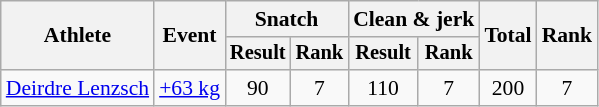<table class="wikitable" style="font-size:90%">
<tr>
<th rowspan="2">Athlete</th>
<th rowspan="2">Event</th>
<th colspan="2">Snatch</th>
<th colspan="2">Clean & jerk</th>
<th rowspan="2">Total</th>
<th rowspan="2">Rank</th>
</tr>
<tr style="font-size:95%">
<th>Result</th>
<th>Rank</th>
<th>Result</th>
<th>Rank</th>
</tr>
<tr align=center>
<td align=left><a href='#'>Deirdre Lenzsch</a></td>
<td align=left><a href='#'>+63 kg</a></td>
<td>90</td>
<td>7</td>
<td>110</td>
<td>7</td>
<td>200</td>
<td>7</td>
</tr>
</table>
